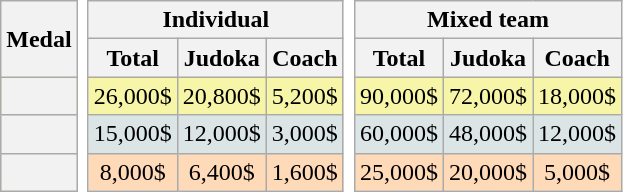<table class=wikitable style="border: none; background: none; text-align:center;">
<tr>
<th rowspan=2>Medal</th>
<td rowspan=5 style="width:1; border: none; background: none;"></td>
<th colspan=3>Individual</th>
<td rowspan=5 style="width:1; border: none; background: none;"></td>
<th colspan=3>Mixed team</th>
</tr>
<tr>
<th>Total</th>
<th>Judoka</th>
<th>Coach</th>
<th>Total</th>
<th>Judoka</th>
<th>Coach</th>
</tr>
<tr bgcolor=F7F6A8>
<th></th>
<td>26,000$</td>
<td>20,800$</td>
<td>5,200$</td>
<td>90,000$</td>
<td>72,000$</td>
<td>18,000$</td>
</tr>
<tr bgcolor=DCE5E5>
<th></th>
<td>15,000$</td>
<td>12,000$</td>
<td>3,000$</td>
<td>60,000$</td>
<td>48,000$</td>
<td>12,000$</td>
</tr>
<tr bgcolor=FFDAB9>
<th></th>
<td>8,000$</td>
<td>6,400$</td>
<td>1,600$</td>
<td>25,000$</td>
<td>20,000$</td>
<td>5,000$</td>
</tr>
</table>
